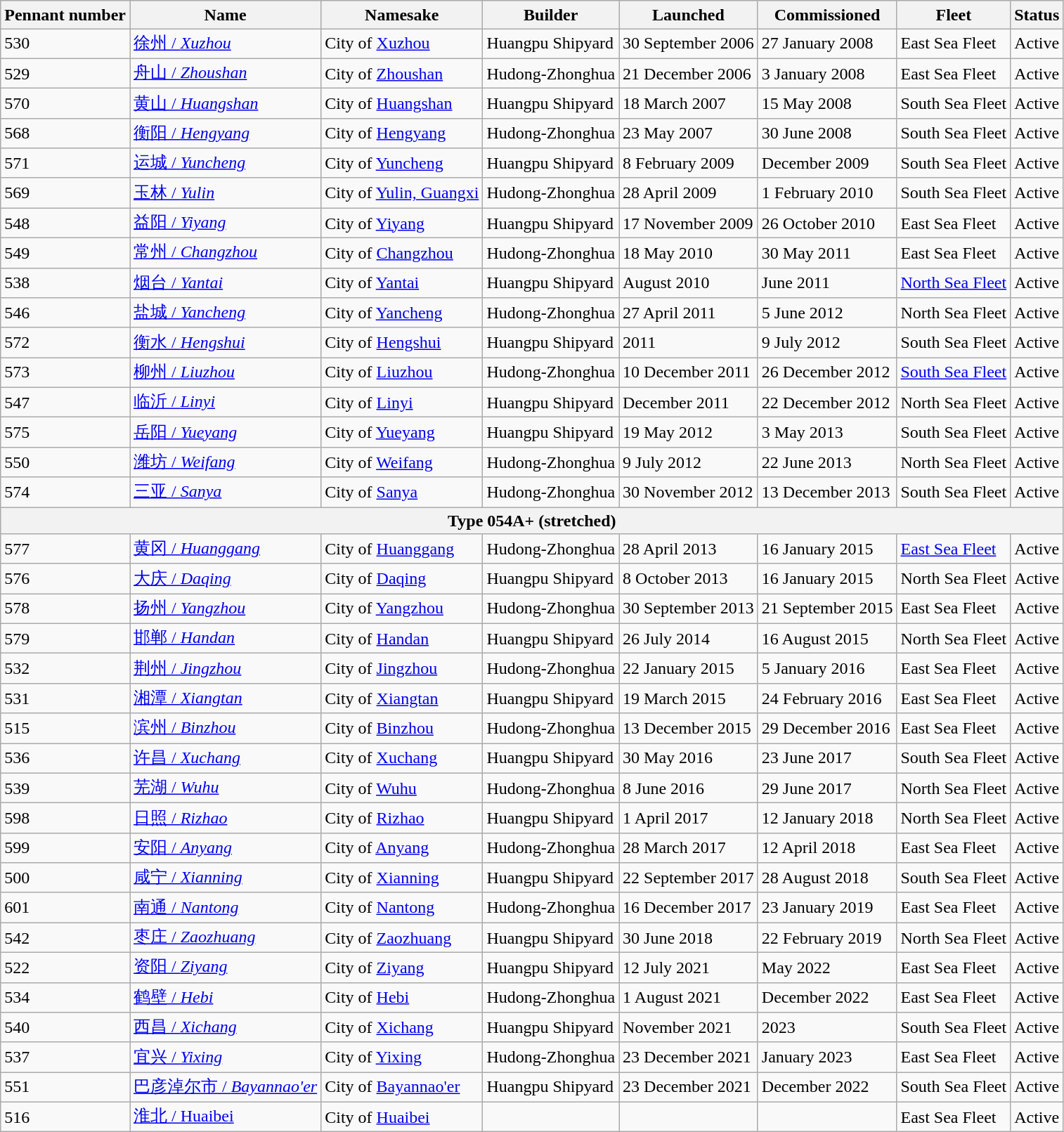<table class="wikitable">
<tr>
<th style="line-height:1.2em;">Pennant number</th>
<th>Name</th>
<th>Namesake</th>
<th>Builder</th>
<th>Launched</th>
<th>Commissioned</th>
<th>Fleet</th>
<th>Status</th>
</tr>
<tr>
<td>530</td>
<td><a href='#'>徐州 / <em>Xuzhou</em></a></td>
<td>City of <a href='#'>Xuzhou</a></td>
<td>Huangpu Shipyard</td>
<td>30 September 2006</td>
<td>27 January 2008</td>
<td>East Sea Fleet</td>
<td>Active</td>
</tr>
<tr>
<td>529</td>
<td><a href='#'>舟山 / <em>Zhoushan</em></a></td>
<td>City of <a href='#'>Zhoushan</a></td>
<td>Hudong-Zhonghua</td>
<td>21 December 2006</td>
<td>3 January 2008</td>
<td>East Sea Fleet</td>
<td>Active</td>
</tr>
<tr>
<td>570</td>
<td><a href='#'>黄山 / <em>Huangshan</em></a></td>
<td>City of <a href='#'>Huangshan</a></td>
<td>Huangpu Shipyard</td>
<td>18 March 2007</td>
<td>15 May 2008</td>
<td>South Sea Fleet</td>
<td>Active</td>
</tr>
<tr>
<td>568</td>
<td><a href='#'>衡阳 / <em>Hengyang</em></a></td>
<td>City of <a href='#'>Hengyang</a></td>
<td>Hudong-Zhonghua</td>
<td>23 May 2007</td>
<td>30 June 2008</td>
<td>South Sea Fleet</td>
<td>Active</td>
</tr>
<tr>
<td>571</td>
<td><a href='#'>运城 / <em>Yuncheng</em></a></td>
<td>City of <a href='#'>Yuncheng</a></td>
<td>Huangpu Shipyard</td>
<td>8 February 2009</td>
<td>December 2009</td>
<td>South Sea Fleet</td>
<td>Active</td>
</tr>
<tr>
<td>569</td>
<td><a href='#'>玉林 / <em>Yulin</em></a></td>
<td>City of <a href='#'>Yulin, Guangxi</a></td>
<td>Hudong-Zhonghua</td>
<td>28 April 2009</td>
<td>1 February 2010</td>
<td>South Sea Fleet</td>
<td>Active</td>
</tr>
<tr>
<td>548</td>
<td><a href='#'>益阳 / <em>Yiyang</em></a></td>
<td>City of <a href='#'>Yiyang</a></td>
<td>Huangpu Shipyard</td>
<td>17 November 2009</td>
<td>26 October 2010</td>
<td>East Sea Fleet</td>
<td>Active</td>
</tr>
<tr>
<td>549</td>
<td><a href='#'>常州 / <em>Changzhou</em></a></td>
<td>City of <a href='#'>Changzhou</a></td>
<td>Hudong-Zhonghua</td>
<td>18 May 2010</td>
<td>30 May 2011</td>
<td>East Sea Fleet</td>
<td>Active</td>
</tr>
<tr>
<td>538</td>
<td><a href='#'>烟台 / <em>Yantai</em></a></td>
<td>City of <a href='#'>Yantai</a></td>
<td>Huangpu Shipyard</td>
<td>August 2010</td>
<td>June 2011</td>
<td><a href='#'>North Sea Fleet</a></td>
<td>Active</td>
</tr>
<tr>
<td>546</td>
<td><a href='#'>盐城 / <em>Yancheng</em></a></td>
<td>City of <a href='#'>Yancheng</a></td>
<td>Hudong-Zhonghua</td>
<td>27 April 2011</td>
<td>5 June 2012</td>
<td>North Sea Fleet</td>
<td>Active</td>
</tr>
<tr>
<td>572</td>
<td><a href='#'>衡水 / <em>Hengshui</em></a></td>
<td>City of <a href='#'>Hengshui</a></td>
<td>Huangpu Shipyard</td>
<td>2011</td>
<td>9 July 2012</td>
<td>South Sea Fleet</td>
<td>Active</td>
</tr>
<tr>
<td>573</td>
<td><a href='#'>柳州 / <em>Liuzhou</em></a></td>
<td>City of <a href='#'>Liuzhou</a></td>
<td>Hudong-Zhonghua</td>
<td>10 December 2011</td>
<td>26 December 2012</td>
<td><a href='#'>South Sea Fleet</a></td>
<td>Active</td>
</tr>
<tr>
<td>547</td>
<td><a href='#'>临沂 / <em>Linyi</em></a></td>
<td>City of <a href='#'>Linyi</a></td>
<td>Huangpu Shipyard</td>
<td>December 2011</td>
<td>22 December 2012</td>
<td>North Sea Fleet</td>
<td>Active</td>
</tr>
<tr>
<td>575</td>
<td><a href='#'>岳阳 / <em>Yueyang</em></a></td>
<td>City of <a href='#'>Yueyang</a></td>
<td>Huangpu Shipyard</td>
<td>19 May 2012</td>
<td>3 May 2013</td>
<td>South Sea Fleet</td>
<td>Active</td>
</tr>
<tr>
<td>550</td>
<td><a href='#'>潍坊 / <em>Weifang</em></a></td>
<td>City of <a href='#'>Weifang</a></td>
<td>Hudong-Zhonghua</td>
<td>9 July 2012</td>
<td>22 June 2013</td>
<td>North Sea Fleet</td>
<td>Active</td>
</tr>
<tr>
<td>574</td>
<td><a href='#'>三亚 / <em>Sanya</em></a></td>
<td>City of <a href='#'>Sanya</a></td>
<td>Hudong-Zhonghua</td>
<td>30 November 2012</td>
<td>13 December 2013</td>
<td>South Sea Fleet</td>
<td>Active</td>
</tr>
<tr>
<th colspan="8">Type 054A+ (stretched)</th>
</tr>
<tr>
<td>577</td>
<td><a href='#'>黄冈 / <em>Huanggang</em></a></td>
<td>City of <a href='#'>Huanggang</a></td>
<td>Hudong-Zhonghua</td>
<td>28 April 2013</td>
<td>16 January 2015</td>
<td><a href='#'>East Sea Fleet</a></td>
<td>Active</td>
</tr>
<tr>
<td>576</td>
<td><a href='#'>大庆 / <em>Daqing</em></a></td>
<td>City of <a href='#'>Daqing</a></td>
<td>Huangpu Shipyard</td>
<td>8 October 2013</td>
<td>16 January 2015</td>
<td>North Sea Fleet</td>
<td>Active</td>
</tr>
<tr>
<td>578</td>
<td><a href='#'>扬州 / <em>Yangzhou</em></a></td>
<td>City of <a href='#'>Yangzhou</a></td>
<td>Hudong-Zhonghua</td>
<td>30 September 2013</td>
<td>21 September 2015</td>
<td>East Sea Fleet</td>
<td>Active</td>
</tr>
<tr>
<td>579</td>
<td><a href='#'>邯郸 / <em>Handan</em></a></td>
<td>City of <a href='#'>Handan</a></td>
<td>Huangpu Shipyard</td>
<td>26 July 2014</td>
<td>16 August 2015</td>
<td>North Sea Fleet</td>
<td>Active</td>
</tr>
<tr>
<td>532</td>
<td><a href='#'>荆州 / <em>Jingzhou</em></a></td>
<td>City of <a href='#'>Jingzhou</a></td>
<td>Hudong-Zhonghua</td>
<td>22 January 2015</td>
<td>5 January 2016</td>
<td>East Sea Fleet</td>
<td>Active</td>
</tr>
<tr>
<td>531</td>
<td><a href='#'>湘潭 / <em>Xiangtan</em></a></td>
<td>City of <a href='#'>Xiangtan</a></td>
<td>Huangpu Shipyard</td>
<td>19 March 2015</td>
<td>24 February 2016</td>
<td>East Sea Fleet</td>
<td>Active</td>
</tr>
<tr>
<td>515</td>
<td><a href='#'>滨州 / <em>Binzhou</em></a></td>
<td>City of <a href='#'>Binzhou</a></td>
<td>Hudong-Zhonghua</td>
<td>13 December 2015</td>
<td>29 December 2016</td>
<td>East Sea Fleet</td>
<td>Active</td>
</tr>
<tr>
<td>536</td>
<td><a href='#'>许昌 / <em>Xuchang</em></a></td>
<td>City of <a href='#'>Xuchang</a></td>
<td>Huangpu Shipyard</td>
<td>30 May 2016</td>
<td>23 June 2017</td>
<td>South Sea Fleet</td>
<td>Active</td>
</tr>
<tr>
<td>539</td>
<td><a href='#'>芜湖 / <em>Wuhu</em></a></td>
<td>City of <a href='#'>Wuhu</a></td>
<td>Hudong-Zhonghua</td>
<td>8 June 2016</td>
<td>29 June 2017</td>
<td>North Sea Fleet</td>
<td>Active</td>
</tr>
<tr>
<td>598</td>
<td><a href='#'>日照 / <em>Rizhao</em></a></td>
<td>City of <a href='#'>Rizhao</a></td>
<td>Huangpu Shipyard</td>
<td>1 April 2017</td>
<td>12 January 2018</td>
<td>North Sea Fleet</td>
<td>Active</td>
</tr>
<tr>
<td>599</td>
<td><a href='#'>安阳 / <em>Anyang</em></a></td>
<td>City of <a href='#'>Anyang</a></td>
<td>Hudong-Zhonghua</td>
<td>28 March 2017</td>
<td>12 April 2018</td>
<td>East Sea Fleet</td>
<td>Active</td>
</tr>
<tr>
<td>500</td>
<td><a href='#'>咸宁 / <em>Xianning</em></a></td>
<td>City of <a href='#'>Xianning</a></td>
<td>Huangpu Shipyard</td>
<td>22 September 2017</td>
<td>28 August 2018</td>
<td>South Sea Fleet</td>
<td>Active</td>
</tr>
<tr>
<td>601</td>
<td><a href='#'>南通 / <em>Nantong</em></a></td>
<td>City of <a href='#'>Nantong</a></td>
<td>Hudong-Zhonghua</td>
<td>16 December 2017</td>
<td>23 January 2019</td>
<td>East Sea Fleet</td>
<td>Active</td>
</tr>
<tr>
<td>542</td>
<td><a href='#'>枣庄 / <em>Zaozhuang</em></a></td>
<td>City of <a href='#'>Zaozhuang</a></td>
<td>Huangpu Shipyard</td>
<td>30 June 2018</td>
<td>22 February 2019</td>
<td>North Sea Fleet</td>
<td>Active</td>
</tr>
<tr>
<td>522</td>
<td><a href='#'>资阳 / <em>Ziyang</em></a></td>
<td>City of <a href='#'>Ziyang</a></td>
<td>Huangpu Shipyard</td>
<td>12 July 2021</td>
<td>May 2022</td>
<td>East Sea Fleet</td>
<td>Active</td>
</tr>
<tr>
<td>534</td>
<td><a href='#'>鹤壁 / <em>Hebi</em></a></td>
<td>City of <a href='#'>Hebi</a></td>
<td>Hudong-Zhonghua</td>
<td>1 August 2021</td>
<td>December 2022</td>
<td>East Sea Fleet</td>
<td>Active</td>
</tr>
<tr>
<td>540</td>
<td><a href='#'>西昌 / <em>Xichang</em></a></td>
<td>City of <a href='#'>Xichang</a></td>
<td>Huangpu Shipyard</td>
<td>November 2021</td>
<td>2023</td>
<td>South Sea Fleet</td>
<td>Active</td>
</tr>
<tr>
<td>537</td>
<td><a href='#'>宜兴 / <em>Yixing</em></a></td>
<td>City of <a href='#'>Yixing</a></td>
<td>Hudong-Zhonghua</td>
<td>23 December 2021</td>
<td>January 2023</td>
<td>East Sea Fleet</td>
<td>Active</td>
</tr>
<tr>
<td>551</td>
<td><a href='#'>巴彦淖尔市 / <em>Bayannao'er</em></a></td>
<td>City of <a href='#'>Bayannao'er</a></td>
<td>Huangpu Shipyard</td>
<td>23 December 2021</td>
<td>December 2022</td>
<td>South Sea Fleet</td>
<td>Active</td>
</tr>
<tr>
<td>516</td>
<td><a href='#'>淮北 / Huaibei</a></td>
<td>City of <a href='#'>Huaibei</a></td>
<td></td>
<td></td>
<td></td>
<td>East Sea Fleet</td>
<td>Active</td>
</tr>
</table>
